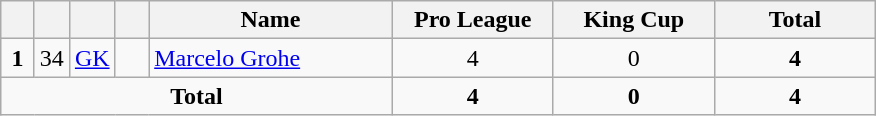<table class="wikitable" style="text-align:center">
<tr>
<th width=15></th>
<th width=15></th>
<th width=15></th>
<th width=15></th>
<th width=155>Name</th>
<th width=100>Pro League</th>
<th width=100>King Cup</th>
<th width=100>Total</th>
</tr>
<tr>
<td><strong>1</strong></td>
<td>34</td>
<td><a href='#'>GK</a></td>
<td></td>
<td align=left><a href='#'>Marcelo Grohe</a></td>
<td>4</td>
<td>0</td>
<td><strong>4</strong></td>
</tr>
<tr>
<td colspan=5><strong>Total</strong></td>
<td><strong>4</strong></td>
<td><strong>0</strong></td>
<td><strong>4</strong></td>
</tr>
</table>
